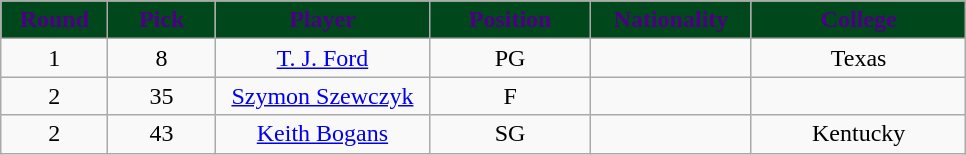<table class="wikitable sortable sortable">
<tr>
<th style="background:#00471B; color:#4B0082" width="10%">Round</th>
<th style="background:#00471B; color:#4B0082" width="10%">Pick</th>
<th style="background:#00471B; color:#4B0082" width="20%">Player</th>
<th style="background:#00471B; color:#4B0082" width="15%">Position</th>
<th style="background:#00471B; color:#4B0082" width="15%">Nationality</th>
<th style="background:#00471B; color:#4B0082" width="20%">College</th>
</tr>
<tr style="text-align: center">
<td>1</td>
<td>8</td>
<td><a href='#'>T. J. Ford</a></td>
<td>PG</td>
<td></td>
<td>Texas</td>
</tr>
<tr style="text-align: center">
<td>2</td>
<td>35</td>
<td><a href='#'>Szymon Szewczyk</a></td>
<td>F</td>
<td></td>
<td></td>
</tr>
<tr style="text-align: center">
<td>2</td>
<td>43</td>
<td><a href='#'>Keith Bogans</a></td>
<td>SG</td>
<td></td>
<td>Kentucky</td>
</tr>
</table>
